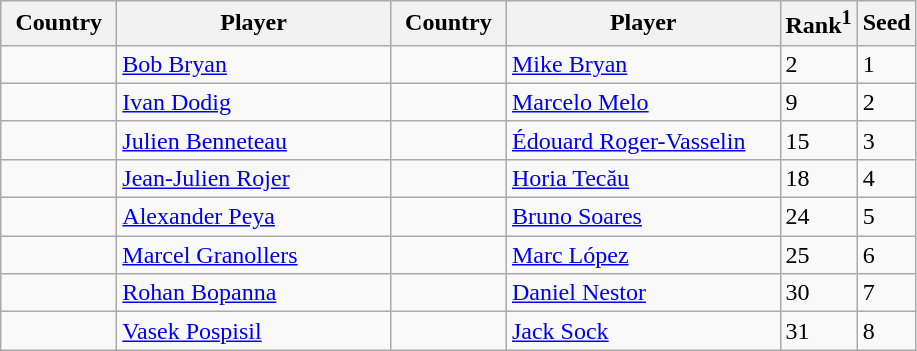<table class="sortable wikitable">
<tr>
<th width="70">Country</th>
<th width="175">Player</th>
<th width="70">Country</th>
<th width="175">Player</th>
<th>Rank<sup>1</sup></th>
<th>Seed</th>
</tr>
<tr>
<td></td>
<td><a href='#'>Bob Bryan</a></td>
<td></td>
<td><a href='#'>Mike Bryan</a></td>
<td>2</td>
<td>1</td>
</tr>
<tr>
<td></td>
<td><a href='#'>Ivan Dodig</a></td>
<td></td>
<td><a href='#'>Marcelo Melo</a></td>
<td>9</td>
<td>2</td>
</tr>
<tr>
<td></td>
<td><a href='#'>Julien Benneteau</a></td>
<td></td>
<td><a href='#'>Édouard Roger-Vasselin</a></td>
<td>15</td>
<td>3</td>
</tr>
<tr>
<td></td>
<td><a href='#'>Jean-Julien Rojer</a></td>
<td></td>
<td><a href='#'>Horia Tecău</a></td>
<td>18</td>
<td>4</td>
</tr>
<tr>
<td></td>
<td><a href='#'>Alexander Peya</a></td>
<td></td>
<td><a href='#'>Bruno Soares</a></td>
<td>24</td>
<td>5</td>
</tr>
<tr>
<td></td>
<td><a href='#'>Marcel Granollers</a></td>
<td></td>
<td><a href='#'>Marc López</a></td>
<td>25</td>
<td>6</td>
</tr>
<tr>
<td></td>
<td><a href='#'>Rohan Bopanna</a></td>
<td></td>
<td><a href='#'>Daniel Nestor</a></td>
<td>30</td>
<td>7</td>
</tr>
<tr>
<td></td>
<td><a href='#'>Vasek Pospisil</a></td>
<td></td>
<td><a href='#'>Jack Sock</a></td>
<td>31</td>
<td>8</td>
</tr>
</table>
